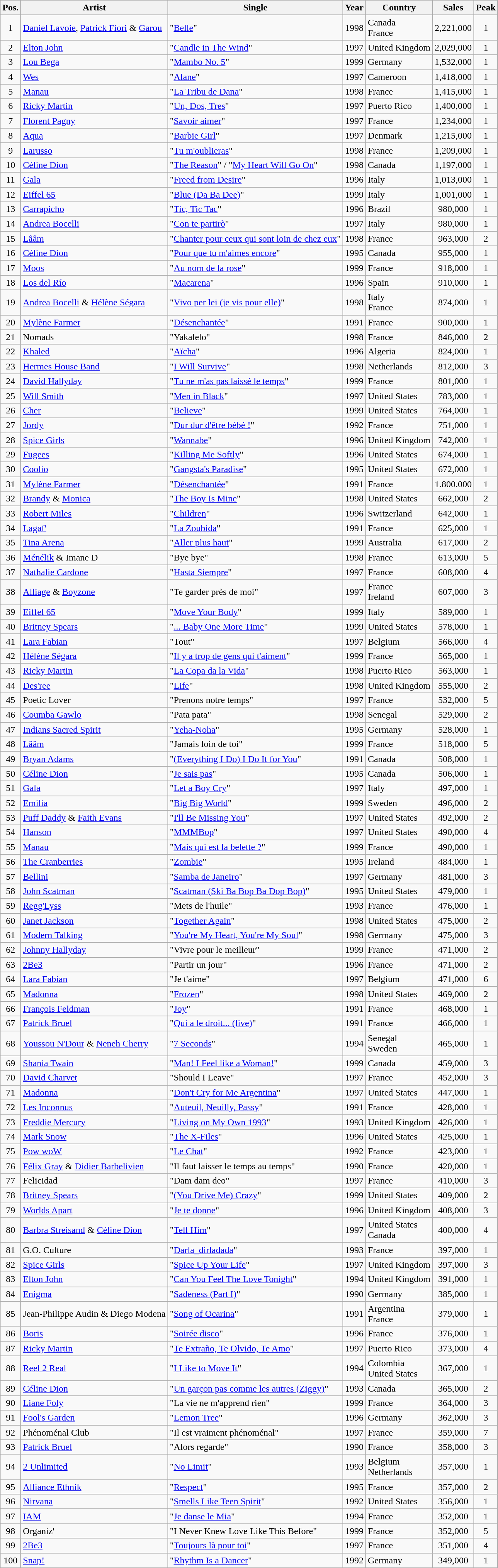<table class="wikitable sortable">
<tr>
<th>Pos.</th>
<th>Artist</th>
<th>Single</th>
<th>Year</th>
<th>Country</th>
<th>Sales</th>
<th>Peak</th>
</tr>
<tr>
<td style="text-align:center;">1</td>
<td><a href='#'>Daniel Lavoie</a>, <a href='#'>Patrick Fiori</a> & <a href='#'>Garou</a></td>
<td>"<a href='#'>Belle</a>"</td>
<td style="text-align:center;">1998</td>
<td>Canada<br>France</td>
<td style="text-align:center;">2,221,000</td>
<td style="text-align:center;">1</td>
</tr>
<tr>
<td style="text-align:center;">2</td>
<td><a href='#'>Elton John</a></td>
<td>"<a href='#'>Candle in The Wind</a>"</td>
<td style="text-align:center;">1997</td>
<td>United Kingdom</td>
<td style="text-align:center;">2,029,000</td>
<td style="text-align:center;">1</td>
</tr>
<tr>
<td style="text-align:center;">3</td>
<td><a href='#'>Lou Bega</a></td>
<td>"<a href='#'>Mambo No. 5</a>"</td>
<td style="text-align:center;">1999</td>
<td>Germany</td>
<td style="text-align:center;">1,532,000</td>
<td style="text-align:center;">1</td>
</tr>
<tr>
<td style="text-align:center;">4</td>
<td><a href='#'>Wes</a></td>
<td>"<a href='#'>Alane</a>"</td>
<td style="text-align:center;">1997</td>
<td>Cameroon</td>
<td style="text-align:center;">1,418,000</td>
<td style="text-align:center;">1</td>
</tr>
<tr>
<td style="text-align:center;">5</td>
<td><a href='#'>Manau</a></td>
<td>"<a href='#'>La Tribu de Dana</a>"</td>
<td style="text-align:center;">1998</td>
<td>France</td>
<td style="text-align:center;">1,415,000</td>
<td style="text-align:center;">1</td>
</tr>
<tr>
<td style="text-align:center;">6</td>
<td><a href='#'>Ricky Martin</a></td>
<td>"<a href='#'>Un, Dos, Tres</a>"</td>
<td style="text-align:center;">1997</td>
<td>Puerto Rico</td>
<td style="text-align:center;">1,400,000</td>
<td style="text-align:center;">1</td>
</tr>
<tr>
<td style="text-align:center;">7</td>
<td><a href='#'>Florent Pagny</a></td>
<td>"<a href='#'>Savoir aimer</a>"</td>
<td style="text-align:center;">1997</td>
<td>France</td>
<td style="text-align:center;">1,234,000</td>
<td style="text-align:center;">1</td>
</tr>
<tr>
<td style="text-align:center;">8</td>
<td><a href='#'>Aqua</a></td>
<td>"<a href='#'>Barbie Girl</a>"</td>
<td style="text-align:center;">1997</td>
<td>Denmark</td>
<td style="text-align:center;">1,215,000</td>
<td style="text-align:center;">1</td>
</tr>
<tr>
<td style="text-align:center;">9</td>
<td><a href='#'>Larusso</a></td>
<td>"<a href='#'>Tu m'oublieras</a>"</td>
<td style="text-align:center;">1998</td>
<td>France</td>
<td style="text-align:center;">1,209,000</td>
<td style="text-align:center;">1</td>
</tr>
<tr>
<td style="text-align:center;">10</td>
<td><a href='#'>Céline Dion</a></td>
<td>"<a href='#'>The Reason</a>" / "<a href='#'>My Heart Will Go On</a>"</td>
<td style="text-align:center;">1998</td>
<td>Canada</td>
<td style="text-align:center;">1,197,000</td>
<td style="text-align:center;">1</td>
</tr>
<tr>
<td style="text-align:center;">11</td>
<td><a href='#'>Gala</a></td>
<td>"<a href='#'>Freed from Desire</a>"</td>
<td style="text-align:center;">1996</td>
<td>Italy</td>
<td style="text-align:center;">1,013,000</td>
<td style="text-align:center;">1</td>
</tr>
<tr>
<td style="text-align:center;">12</td>
<td><a href='#'>Eiffel 65</a></td>
<td>"<a href='#'>Blue (Da Ba Dee)</a>"</td>
<td style="text-align:center;">1999</td>
<td>Italy</td>
<td style="text-align:center;">1,001,000</td>
<td style="text-align:center;">1</td>
</tr>
<tr>
<td style="text-align:center;">13</td>
<td><a href='#'>Carrapicho</a></td>
<td>"<a href='#'>Tic, Tic Tac</a>"</td>
<td style="text-align:center;">1996</td>
<td>Brazil</td>
<td style="text-align:center;">980,000</td>
<td style="text-align:center;">1</td>
</tr>
<tr>
<td style="text-align:center;">14</td>
<td><a href='#'>Andrea Bocelli</a></td>
<td>"<a href='#'>Con te partirò</a>"</td>
<td style="text-align:center;">1997</td>
<td>Italy</td>
<td style="text-align:center;">980,000</td>
<td style="text-align:center;">1</td>
</tr>
<tr>
<td style="text-align:center;">15</td>
<td><a href='#'>Lââm</a></td>
<td>"<a href='#'>Chanter pour ceux qui sont loin de chez eux</a>"</td>
<td style="text-align:center;">1998</td>
<td>France</td>
<td style="text-align:center;">963,000</td>
<td style="text-align:center;">2</td>
</tr>
<tr>
<td style="text-align:center;">16</td>
<td><a href='#'>Céline Dion</a></td>
<td>"<a href='#'>Pour que tu m'aimes encore</a>"</td>
<td style="text-align:center;">1995</td>
<td>Canada</td>
<td style="text-align:center;">955,000</td>
<td style="text-align:center;">1</td>
</tr>
<tr>
<td style="text-align:center;">17</td>
<td><a href='#'>Moos</a></td>
<td>"<a href='#'>Au nom de la rose</a>"</td>
<td style="text-align:center;">1999</td>
<td>France</td>
<td style="text-align:center;">918,000</td>
<td style="text-align:center;">1</td>
</tr>
<tr>
<td style="text-align:center;">18</td>
<td><a href='#'>Los del Río</a></td>
<td>"<a href='#'>Macarena</a>"</td>
<td style="text-align:center;">1996</td>
<td>Spain</td>
<td style="text-align:center;">910,000</td>
<td style="text-align:center;">1</td>
</tr>
<tr>
<td style="text-align:center;">19</td>
<td><a href='#'>Andrea Bocelli</a> & <a href='#'>Hélène Ségara</a></td>
<td>"<a href='#'>Vivo per lei (je vis pour elle)</a>"</td>
<td style="text-align:center;">1998</td>
<td>Italy<br>France</td>
<td style="text-align:center;">874,000</td>
<td style="text-align:center;">1</td>
</tr>
<tr>
<td style="text-align:center;">20</td>
<td><a href='#'>Mylène Farmer</a></td>
<td>"<a href='#'>Désenchantée</a>"</td>
<td style="text-align:center;">1991</td>
<td>France</td>
<td style="text-align:center;">900,000 </td>
<td style="text-align:center;">1</td>
</tr>
<tr>
<td style="text-align:center;">21</td>
<td>Nomads</td>
<td>"Yakalelo"</td>
<td style="text-align:center;">1998</td>
<td>France</td>
<td style="text-align:center;">846,000</td>
<td style="text-align:center;">2</td>
</tr>
<tr>
<td style="text-align:center;">22</td>
<td><a href='#'>Khaled</a></td>
<td>"<a href='#'>Aïcha</a>"</td>
<td style="text-align:center;">1996</td>
<td>Algeria</td>
<td style="text-align:center;">824,000</td>
<td style="text-align:center;">1</td>
</tr>
<tr>
<td style="text-align:center;">23</td>
<td><a href='#'>Hermes House Band</a></td>
<td>"<a href='#'>I Will Survive</a>"</td>
<td style="text-align:center;">1998</td>
<td>Netherlands</td>
<td style="text-align:center;">812,000</td>
<td style="text-align:center;">3</td>
</tr>
<tr>
<td style="text-align:center;">24</td>
<td><a href='#'>David Hallyday</a></td>
<td>"<a href='#'>Tu ne m'as pas laissé le temps</a>"</td>
<td style="text-align:center;">1999</td>
<td>France</td>
<td style="text-align:center;">801,000</td>
<td style="text-align:center;">1</td>
</tr>
<tr>
<td style="text-align:center;">25</td>
<td><a href='#'>Will Smith</a></td>
<td>"<a href='#'>Men in Black</a>"</td>
<td style="text-align:center;">1997</td>
<td>United States</td>
<td style="text-align:center;">783,000</td>
<td style="text-align:center;">1</td>
</tr>
<tr>
<td style="text-align:center;">26</td>
<td><a href='#'>Cher</a></td>
<td>"<a href='#'>Believe</a>"</td>
<td style="text-align:center;">1999</td>
<td>United States</td>
<td style="text-align:center;">764,000</td>
<td style="text-align:center;">1</td>
</tr>
<tr>
<td style="text-align:center;">27</td>
<td><a href='#'>Jordy</a></td>
<td>"<a href='#'>Dur dur d'être bébé !</a>"</td>
<td style="text-align:center;">1992</td>
<td>France</td>
<td style="text-align:center;">751,000</td>
<td style="text-align:center;">1</td>
</tr>
<tr>
<td style="text-align:center;">28</td>
<td><a href='#'>Spice Girls</a></td>
<td>"<a href='#'>Wannabe</a>"</td>
<td style="text-align:center;">1996</td>
<td>United Kingdom</td>
<td style="text-align:center;">742,000</td>
<td style="text-align:center;">1</td>
</tr>
<tr>
<td style="text-align:center;">29</td>
<td><a href='#'>Fugees</a></td>
<td>"<a href='#'>Killing Me Softly</a>"</td>
<td style="text-align:center;">1996</td>
<td>United States</td>
<td style="text-align:center;">674,000</td>
<td style="text-align:center;">1</td>
</tr>
<tr>
<td style="text-align:center;">30</td>
<td><a href='#'>Coolio</a></td>
<td>"<a href='#'>Gangsta's Paradise</a>"</td>
<td style="text-align:center;">1995</td>
<td>United States</td>
<td style="text-align:center;">672,000</td>
<td style="text-align:center;">1</td>
</tr>
<tr>
<td style="text-align:center;">31</td>
<td><a href='#'>Mylène Farmer</a></td>
<td>"<a href='#'>Désenchantée</a>"</td>
<td style="text-align:center;">1991</td>
<td>France</td>
<td style="text-align:center;">1.800.000</td>
<td style="text-align:center;">1</td>
</tr>
<tr>
<td style="text-align:center;">32</td>
<td><a href='#'>Brandy</a> & <a href='#'>Monica</a></td>
<td>"<a href='#'>The Boy Is Mine</a>"</td>
<td style="text-align:center;">1998</td>
<td>United States</td>
<td style="text-align:center;">662,000</td>
<td style="text-align:center;">2</td>
</tr>
<tr>
<td style="text-align:center;">33</td>
<td><a href='#'>Robert Miles</a></td>
<td>"<a href='#'>Children</a>"</td>
<td style="text-align:center;">1996</td>
<td>Switzerland</td>
<td style="text-align:center;">642,000</td>
<td style="text-align:center;">1</td>
</tr>
<tr>
<td style="text-align:center;">34</td>
<td><a href='#'>Lagaf'</a></td>
<td>"<a href='#'>La Zoubida</a>"</td>
<td style="text-align:center;">1991</td>
<td>France</td>
<td style="text-align:center;">625,000</td>
<td style="text-align:center;">1</td>
</tr>
<tr>
<td style="text-align:center;">35</td>
<td><a href='#'>Tina Arena</a></td>
<td>"<a href='#'>Aller plus haut</a>"</td>
<td style="text-align:center;">1999</td>
<td>Australia</td>
<td style="text-align:center;">617,000</td>
<td style="text-align:center;">2</td>
</tr>
<tr>
<td style="text-align:center;">36</td>
<td><a href='#'>Ménélik</a> & Imane D</td>
<td>"Bye bye"</td>
<td style="text-align:center;">1998</td>
<td>France</td>
<td style="text-align:center;">613,000</td>
<td style="text-align:center;">5</td>
</tr>
<tr>
<td style="text-align:center;">37</td>
<td><a href='#'>Nathalie Cardone</a></td>
<td>"<a href='#'>Hasta Siempre</a>"</td>
<td style="text-align:center;">1997</td>
<td>France</td>
<td style="text-align:center;">608,000</td>
<td style="text-align:center;">4</td>
</tr>
<tr>
<td style="text-align:center;">38</td>
<td><a href='#'>Alliage</a> & <a href='#'>Boyzone</a></td>
<td>"Te garder près de moi"</td>
<td style="text-align:center;">1997</td>
<td>France<br>Ireland</td>
<td style="text-align:center;">607,000</td>
<td style="text-align:center;">3</td>
</tr>
<tr>
<td style="text-align:center;">39</td>
<td><a href='#'>Eiffel 65</a></td>
<td>"<a href='#'>Move Your Body</a>"</td>
<td style="text-align:center;">1999</td>
<td>Italy</td>
<td style="text-align:center;">589,000</td>
<td style="text-align:center;">1</td>
</tr>
<tr>
<td style="text-align:center;">40</td>
<td><a href='#'>Britney Spears</a></td>
<td>"<a href='#'>... Baby One More Time</a>"</td>
<td style="text-align:center;">1999</td>
<td>United States</td>
<td style="text-align:center;">578,000</td>
<td style="text-align:center;">1</td>
</tr>
<tr>
<td style="text-align:center;">41</td>
<td><a href='#'>Lara Fabian</a></td>
<td>"Tout"</td>
<td style="text-align:center;">1997</td>
<td>Belgium</td>
<td style="text-align:center;">566,000</td>
<td style="text-align:center;">4</td>
</tr>
<tr>
<td style="text-align:center;">42</td>
<td><a href='#'>Hélène Ségara</a></td>
<td>"<a href='#'>Il y a trop de gens qui t'aiment</a>"</td>
<td style="text-align:center;">1999</td>
<td>France</td>
<td style="text-align:center;">565,000</td>
<td style="text-align:center;">1</td>
</tr>
<tr>
<td style="text-align:center;">43</td>
<td><a href='#'>Ricky Martin</a></td>
<td>"<a href='#'>La Copa da la Vida</a>"</td>
<td style="text-align:center;">1998</td>
<td>Puerto Rico</td>
<td style="text-align:center;">563,000</td>
<td style="text-align:center;">1</td>
</tr>
<tr>
<td style="text-align:center;">44</td>
<td><a href='#'>Des'ree</a></td>
<td>"<a href='#'>Life</a>"</td>
<td style="text-align:center;">1998</td>
<td>United Kingdom</td>
<td style="text-align:center;">555,000</td>
<td style="text-align:center;">2</td>
</tr>
<tr>
<td style="text-align:center;">45</td>
<td>Poetic Lover</td>
<td>"Prenons notre temps"</td>
<td style="text-align:center;">1997</td>
<td>France</td>
<td style="text-align:center;">532,000</td>
<td style="text-align:center;">5</td>
</tr>
<tr>
<td style="text-align:center;">46</td>
<td><a href='#'>Coumba Gawlo</a></td>
<td>"Pata pata"</td>
<td style="text-align:center;">1998</td>
<td>Senegal</td>
<td style="text-align:center;">529,000</td>
<td style="text-align:center;">2</td>
</tr>
<tr>
<td style="text-align:center;">47</td>
<td><a href='#'>Indians Sacred Spirit</a></td>
<td>"<a href='#'>Yeha-Noha</a>"</td>
<td style="text-align:center;">1995</td>
<td>Germany</td>
<td style="text-align:center;">528,000</td>
<td style="text-align:center;">1</td>
</tr>
<tr>
<td style="text-align:center;">48</td>
<td><a href='#'>Lââm</a></td>
<td>"Jamais loin de toi"</td>
<td style="text-align:center;">1999</td>
<td>France</td>
<td style="text-align:center;">518,000</td>
<td style="text-align:center;">5</td>
</tr>
<tr>
<td style="text-align:center;">49</td>
<td><a href='#'>Bryan Adams</a></td>
<td>"<a href='#'>(Everything I Do) I Do It for You</a>"</td>
<td style="text-align:center;">1991</td>
<td>Canada</td>
<td style="text-align:center;">508,000</td>
<td style="text-align:center;">1</td>
</tr>
<tr>
<td style="text-align:center;">50</td>
<td><a href='#'>Céline Dion</a></td>
<td>"<a href='#'>Je sais pas</a>"</td>
<td style="text-align:center;">1995</td>
<td>Canada</td>
<td style="text-align:center;">506,000</td>
<td style="text-align:center;">1</td>
</tr>
<tr>
<td style="text-align:center;">51</td>
<td><a href='#'>Gala</a></td>
<td>"<a href='#'>Let a Boy Cry</a>"</td>
<td style="text-align:center;">1997</td>
<td>Italy</td>
<td style="text-align:center;">497,000</td>
<td style="text-align:center;">1</td>
</tr>
<tr>
<td style="text-align:center;">52</td>
<td><a href='#'>Emilia</a></td>
<td>"<a href='#'>Big Big World</a>"</td>
<td style="text-align:center;">1999</td>
<td>Sweden</td>
<td style="text-align:center;">496,000</td>
<td style="text-align:center;">2</td>
</tr>
<tr>
<td style="text-align:center;">53</td>
<td><a href='#'>Puff Daddy</a> & <a href='#'>Faith Evans</a></td>
<td>"<a href='#'>I'll Be Missing You</a>"</td>
<td style="text-align:center;">1997</td>
<td>United States</td>
<td style="text-align:center;">492,000</td>
<td style="text-align:center;">2</td>
</tr>
<tr>
<td style="text-align:center;">54</td>
<td><a href='#'>Hanson</a></td>
<td>"<a href='#'>MMMBop</a>"</td>
<td style="text-align:center;">1997</td>
<td>United States</td>
<td style="text-align:center;">490,000</td>
<td style="text-align:center;">4</td>
</tr>
<tr>
<td style="text-align:center;">55</td>
<td><a href='#'>Manau</a></td>
<td>"<a href='#'>Mais qui est la belette ?</a>"</td>
<td style="text-align:center;">1999</td>
<td>France</td>
<td style="text-align:center;">490,000</td>
<td style="text-align:center;">1</td>
</tr>
<tr>
<td style="text-align:center;">56</td>
<td><a href='#'>The Cranberries</a></td>
<td>"<a href='#'>Zombie</a>"</td>
<td style="text-align:center;">1995</td>
<td>Ireland</td>
<td style="text-align:center;">484,000</td>
<td style="text-align:center;">1</td>
</tr>
<tr>
<td style="text-align:center;">57</td>
<td><a href='#'>Bellini</a></td>
<td>"<a href='#'>Samba de Janeiro</a>"</td>
<td style="text-align:center;">1997</td>
<td>Germany</td>
<td style="text-align:center;">481,000</td>
<td style="text-align:center;">3</td>
</tr>
<tr>
<td style="text-align:center;">58</td>
<td><a href='#'>John Scatman</a></td>
<td>"<a href='#'>Scatman (Ski Ba Bop Ba Dop Bop)</a>"</td>
<td style="text-align:center;">1995</td>
<td>United States</td>
<td style="text-align:center;">479,000</td>
<td style="text-align:center;">1</td>
</tr>
<tr>
<td style="text-align:center;">59</td>
<td><a href='#'>Regg'Lyss</a></td>
<td>"Mets de l'huile"</td>
<td style="text-align:center;">1993</td>
<td>France</td>
<td style="text-align:center;">476,000</td>
<td style="text-align:center;">1</td>
</tr>
<tr>
<td style="text-align:center;">60</td>
<td><a href='#'>Janet Jackson</a></td>
<td>"<a href='#'>Together Again</a>"</td>
<td style="text-align:center;">1998</td>
<td>United States</td>
<td style="text-align:center;">475,000</td>
<td style="text-align:center;">2</td>
</tr>
<tr>
<td style="text-align:center;">61</td>
<td><a href='#'>Modern Talking</a></td>
<td>"<a href='#'>You're My Heart, You're My Soul</a>"</td>
<td style="text-align:center;">1998</td>
<td>Germany</td>
<td style="text-align:center;">475,000</td>
<td style="text-align:center;">3</td>
</tr>
<tr>
<td style="text-align:center;">62</td>
<td><a href='#'>Johnny Hallyday</a></td>
<td>"Vivre pour le meilleur"</td>
<td style="text-align:center;">1999</td>
<td>France</td>
<td style="text-align:center;">471,000</td>
<td style="text-align:center;">2</td>
</tr>
<tr>
<td style="text-align:center;">63</td>
<td><a href='#'>2Be3</a></td>
<td>"Partir un jour"</td>
<td style="text-align:center;">1996</td>
<td>France</td>
<td style="text-align:center;">471,000</td>
<td style="text-align:center;">2</td>
</tr>
<tr>
<td style="text-align:center;">64</td>
<td><a href='#'>Lara Fabian</a></td>
<td>"Je t'aime"</td>
<td style="text-align:center;">1997</td>
<td>Belgium</td>
<td style="text-align:center;">471,000</td>
<td style="text-align:center;">6</td>
</tr>
<tr>
<td style="text-align:center;">65</td>
<td><a href='#'>Madonna</a></td>
<td>"<a href='#'>Frozen</a>"</td>
<td style="text-align:center;">1998</td>
<td>United States</td>
<td style="text-align:center;">469,000</td>
<td style="text-align:center;">2</td>
</tr>
<tr>
<td style="text-align:center;">66</td>
<td><a href='#'>François Feldman</a></td>
<td>"<a href='#'>Joy</a>"</td>
<td style="text-align:center;">1991</td>
<td>France</td>
<td style="text-align:center;">468,000</td>
<td style="text-align:center;">1</td>
</tr>
<tr>
<td style="text-align:center;">67</td>
<td><a href='#'>Patrick Bruel</a></td>
<td>"<a href='#'>Qui a le droit... (live)</a>"</td>
<td style="text-align:center;">1991</td>
<td>France</td>
<td style="text-align:center;">466,000</td>
<td style="text-align:center;">1</td>
</tr>
<tr>
<td style="text-align:center;">68</td>
<td><a href='#'>Youssou N'Dour</a> & <a href='#'>Neneh Cherry</a></td>
<td>"<a href='#'>7 Seconds</a>"</td>
<td style="text-align:center;">1994</td>
<td>Senegal<br>Sweden</td>
<td style="text-align:center;">465,000</td>
<td style="text-align:center;">1</td>
</tr>
<tr>
<td style="text-align:center;">69</td>
<td><a href='#'>Shania Twain</a></td>
<td>"<a href='#'>Man! I Feel like a Woman!</a>"</td>
<td style="text-align:center;">1999</td>
<td>Canada</td>
<td style="text-align:center;">459,000</td>
<td style="text-align:center;">3</td>
</tr>
<tr>
<td style="text-align:center;">70</td>
<td><a href='#'>David Charvet</a></td>
<td>"Should I Leave"</td>
<td style="text-align:center;">1997</td>
<td>France</td>
<td style="text-align:center;">452,000</td>
<td style="text-align:center;">3</td>
</tr>
<tr>
<td style="text-align:center;">71</td>
<td><a href='#'>Madonna</a></td>
<td>"<a href='#'>Don't Cry for Me Argentina</a>"</td>
<td style="text-align:center;">1997</td>
<td>United States</td>
<td style="text-align:center;">447,000</td>
<td style="text-align:center;">1</td>
</tr>
<tr>
<td style="text-align:center;">72</td>
<td><a href='#'>Les Inconnus</a></td>
<td>"<a href='#'>Auteuil, Neuilly, Passy</a>"</td>
<td style="text-align:center;">1991</td>
<td>France</td>
<td style="text-align:center;">428,000</td>
<td style="text-align:center;">1</td>
</tr>
<tr>
<td style="text-align:center;">73</td>
<td><a href='#'>Freddie Mercury</a></td>
<td>"<a href='#'>Living on My Own 1993</a>"</td>
<td style="text-align:center;">1993</td>
<td>United Kingdom</td>
<td style="text-align:center;">426,000</td>
<td style="text-align:center;">1</td>
</tr>
<tr>
<td style="text-align:center;">74</td>
<td><a href='#'>Mark Snow</a></td>
<td>"<a href='#'>The X-Files</a>"</td>
<td style="text-align:center;">1996</td>
<td>United States</td>
<td style="text-align:center;">425,000</td>
<td style="text-align:center;">1</td>
</tr>
<tr>
<td style="text-align:center;">75</td>
<td><a href='#'>Pow woW</a></td>
<td>"<a href='#'>Le Chat</a>"</td>
<td style="text-align:center;">1992</td>
<td>France</td>
<td style="text-align:center;">423,000</td>
<td style="text-align:center;">1</td>
</tr>
<tr>
<td style="text-align:center;">76</td>
<td><a href='#'>Félix Gray</a> & <a href='#'>Didier Barbelivien</a></td>
<td>"Il faut laisser le temps au temps"</td>
<td style="text-align:center;">1990</td>
<td>France</td>
<td style="text-align:center;">420,000</td>
<td style="text-align:center;">1</td>
</tr>
<tr>
<td style="text-align:center;">77</td>
<td>Felicidad</td>
<td>"Dam dam deo"</td>
<td style="text-align:center;">1997</td>
<td>France</td>
<td style="text-align:center;">410,000</td>
<td style="text-align:center;">3</td>
</tr>
<tr>
<td style="text-align:center;">78</td>
<td><a href='#'>Britney Spears</a></td>
<td>"<a href='#'>(You Drive Me) Crazy</a>"</td>
<td style="text-align:center;">1999</td>
<td>United States</td>
<td style="text-align:center;">409,000</td>
<td style="text-align:center;">2</td>
</tr>
<tr>
<td style="text-align:center;">79</td>
<td><a href='#'>Worlds Apart</a></td>
<td>"<a href='#'>Je te donne</a>"</td>
<td style="text-align:center;">1996</td>
<td>United Kingdom</td>
<td style="text-align:center;">408,000</td>
<td style="text-align:center;">3</td>
</tr>
<tr>
<td style="text-align:center;">80</td>
<td><a href='#'>Barbra Streisand</a> & <a href='#'>Céline Dion</a></td>
<td>"<a href='#'>Tell Him</a>"</td>
<td style="text-align:center;">1997</td>
<td>United States<br>Canada</td>
<td style="text-align:center;">400,000</td>
<td style="text-align:center;">4</td>
</tr>
<tr>
<td style="text-align:center;">81</td>
<td>G.O. Culture</td>
<td>"<a href='#'>Darla_dirladada</a>"</td>
<td style="text-align:center;">1993</td>
<td>France</td>
<td style="text-align:center;">397,000</td>
<td style="text-align:center;">1</td>
</tr>
<tr>
<td style="text-align:center;">82</td>
<td><a href='#'>Spice Girls</a></td>
<td>"<a href='#'>Spice Up Your Life</a>"</td>
<td style="text-align:center;">1997</td>
<td>United Kingdom</td>
<td style="text-align:center;">397,000</td>
<td style="text-align:center;">3</td>
</tr>
<tr>
<td style="text-align:center;">83</td>
<td><a href='#'>Elton John</a></td>
<td>"<a href='#'>Can You Feel The Love Tonight</a>"</td>
<td style="text-align:center;">1994</td>
<td>United Kingdom</td>
<td style="text-align:center;">391,000</td>
<td style="text-align:center;">1</td>
</tr>
<tr>
<td style="text-align:center;">84</td>
<td><a href='#'>Enigma</a></td>
<td>"<a href='#'>Sadeness (Part I)</a>"</td>
<td style="text-align:center;">1990</td>
<td>Germany</td>
<td style="text-align:center;">385,000</td>
<td style="text-align:center;">1</td>
</tr>
<tr>
<td style="text-align:center;">85</td>
<td>Jean-Philippe Audin & Diego Modena</td>
<td>"<a href='#'>Song of Ocarina</a>"</td>
<td style="text-align:center;">1991</td>
<td>Argentina<br>France</td>
<td style="text-align:center;">379,000</td>
<td style="text-align:center;">1</td>
</tr>
<tr>
<td style="text-align:center;">86</td>
<td><a href='#'>Boris</a></td>
<td>"<a href='#'>Soirée disco</a>"</td>
<td style="text-align:center;">1996</td>
<td>France</td>
<td style="text-align:center;">376,000</td>
<td style="text-align:center;">1</td>
</tr>
<tr>
<td style="text-align:center;">87</td>
<td><a href='#'>Ricky Martin</a></td>
<td>"<a href='#'>Te Extraño, Te Olvido, Te Amo</a>"</td>
<td style="text-align:center;">1997</td>
<td>Puerto Rico</td>
<td style="text-align:center;">373,000</td>
<td style="text-align:center;">4</td>
</tr>
<tr>
<td style="text-align:center;">88</td>
<td><a href='#'>Reel 2 Real</a></td>
<td>"<a href='#'>I Like to Move It</a>"</td>
<td style="text-align:center;">1994</td>
<td>Colombia<br>United States</td>
<td style="text-align:center;">367,000</td>
<td style="text-align:center;">1</td>
</tr>
<tr>
<td style="text-align:center;">89</td>
<td><a href='#'>Céline Dion</a></td>
<td>"<a href='#'>Un garçon pas comme les autres (Ziggy)</a>"</td>
<td style="text-align:center;">1993</td>
<td>Canada</td>
<td style="text-align:center;">365,000</td>
<td style="text-align:center;">2</td>
</tr>
<tr>
<td style="text-align:center;">90</td>
<td><a href='#'>Liane Foly</a></td>
<td>"La vie ne m'apprend rien"</td>
<td style="text-align:center;">1999</td>
<td>France</td>
<td style="text-align:center;">364,000</td>
<td style="text-align:center;">3</td>
</tr>
<tr>
<td style="text-align:center;">91</td>
<td><a href='#'>Fool's Garden</a></td>
<td>"<a href='#'>Lemon Tree</a>"</td>
<td style="text-align:center;">1996</td>
<td>Germany</td>
<td style="text-align:center;">362,000</td>
<td style="text-align:center;">3</td>
</tr>
<tr>
<td style="text-align:center;">92</td>
<td>Phénoménal Club</td>
<td>"Il est vraiment phénoménal"</td>
<td style="text-align:center;">1997</td>
<td>France</td>
<td style="text-align:center;">359,000</td>
<td style="text-align:center;">7</td>
</tr>
<tr>
<td style="text-align:center;">93</td>
<td><a href='#'>Patrick Bruel</a></td>
<td>"Alors regarde"</td>
<td style="text-align:center;">1990</td>
<td>France</td>
<td style="text-align:center;">358,000</td>
<td style="text-align:center;">3</td>
</tr>
<tr>
<td style="text-align:center;">94</td>
<td><a href='#'>2 Unlimited</a></td>
<td>"<a href='#'>No Limit</a>"</td>
<td style="text-align:center;">1993</td>
<td>Belgium<br>Netherlands</td>
<td style="text-align:center;">357,000</td>
<td style="text-align:center;">1</td>
</tr>
<tr>
<td style="text-align:center;">95</td>
<td><a href='#'>Alliance Ethnik</a></td>
<td>"<a href='#'>Respect</a>"</td>
<td style="text-align:center;">1995</td>
<td>France</td>
<td style="text-align:center;">357,000</td>
<td style="text-align:center;">2</td>
</tr>
<tr>
<td style="text-align:center;">96</td>
<td><a href='#'>Nirvana</a></td>
<td>"<a href='#'>Smells Like Teen Spirit</a>"</td>
<td style="text-align:center;">1992</td>
<td>United States</td>
<td style="text-align:center;">356,000</td>
<td style="text-align:center;">1</td>
</tr>
<tr>
<td style="text-align:center;">97</td>
<td><a href='#'>IAM</a></td>
<td>"<a href='#'>Je danse le Mia</a>"</td>
<td style="text-align:center;">1994</td>
<td>France</td>
<td style="text-align:center;">352,000</td>
<td style="text-align:center;">1</td>
</tr>
<tr>
<td style="text-align:center;">98</td>
<td>Organiz'</td>
<td>"I Never Knew Love Like This Before"</td>
<td style="text-align:center;">1999</td>
<td>France</td>
<td style="text-align:center;">352,000</td>
<td style="text-align:center;">5</td>
</tr>
<tr>
<td style="text-align:center;">99</td>
<td><a href='#'>2Be3</a></td>
<td>"<a href='#'>Toujours là pour toi</a>"</td>
<td style="text-align:center;">1997</td>
<td>France</td>
<td style="text-align:center;">351,000</td>
<td style="text-align:center;">4</td>
</tr>
<tr>
<td style="text-align:center;">100</td>
<td><a href='#'>Snap!</a></td>
<td>"<a href='#'>Rhythm Is a Dancer</a>"</td>
<td style="text-align:center;">1992</td>
<td>Germany</td>
<td style="text-align:center;">349,000</td>
<td style="text-align:center;">1</td>
</tr>
</table>
